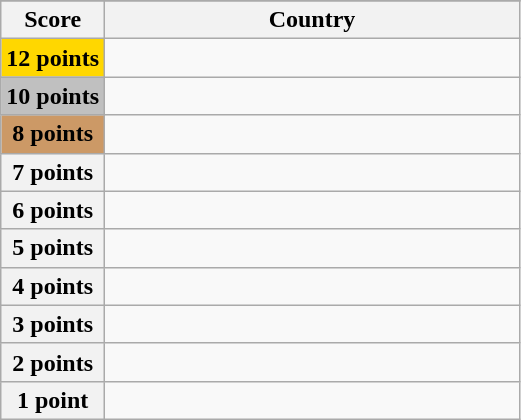<table class="wikitable">
<tr>
</tr>
<tr>
<th scope="col" width="20%">Score</th>
<th scope="col">Country</th>
</tr>
<tr>
<th scope="row" style="background:gold">12 points</th>
<td></td>
</tr>
<tr>
<th scope="row" style="background:silver">10 points</th>
<td></td>
</tr>
<tr>
<th scope="row" style="background:#CC9966">8 points</th>
<td></td>
</tr>
<tr>
<th scope="row">7 points</th>
<td></td>
</tr>
<tr>
<th scope="row">6 points</th>
<td></td>
</tr>
<tr>
<th scope="row">5 points</th>
<td></td>
</tr>
<tr>
<th scope="row">4 points</th>
<td></td>
</tr>
<tr>
<th scope="row">3 points</th>
<td></td>
</tr>
<tr>
<th scope="row">2 points</th>
<td></td>
</tr>
<tr>
<th scope="row">1 point</th>
<td></td>
</tr>
</table>
